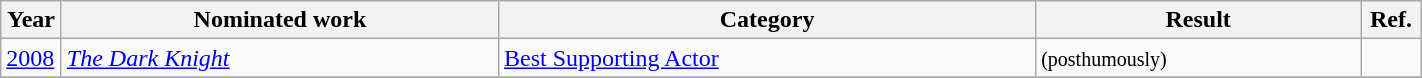<table class="wikitable sortable" width=75%>
<tr>
<th width = 33px>Year</th>
<th>Nominated work</th>
<th>Category</th>
<th>Result</th>
<th width = 33px>Ref.</th>
</tr>
<tr>
<td><a href='#'>2008</a></td>
<td><em><a href='#'>The Dark Knight</a></em></td>
<td><a href='#'>Best Supporting Actor</a></td>
<td> <small>(posthumously)</small></td>
<td></td>
</tr>
<tr>
</tr>
</table>
